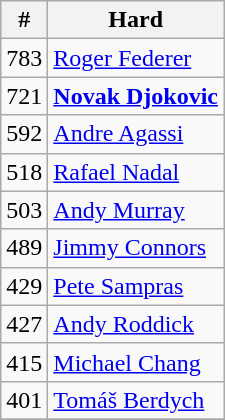<table class="wikitable" style="display:inline-table;">
<tr>
<th width=20>#</th>
<th>Hard</th>
</tr>
<tr>
<td>783</td>
<td> <a href='#'>Roger Federer</a></td>
</tr>
<tr>
<td>721</td>
<td> <strong><a href='#'>Novak Djokovic</a></strong></td>
</tr>
<tr>
<td>592</td>
<td> <a href='#'>Andre Agassi</a></td>
</tr>
<tr>
<td>518</td>
<td> <a href='#'>Rafael Nadal</a></td>
</tr>
<tr>
<td>503</td>
<td> <a href='#'>Andy Murray</a></td>
</tr>
<tr>
<td>489</td>
<td> <a href='#'>Jimmy Connors</a></td>
</tr>
<tr>
<td>429</td>
<td> <a href='#'>Pete Sampras</a></td>
</tr>
<tr>
<td>427</td>
<td> <a href='#'>Andy Roddick</a></td>
</tr>
<tr>
<td>415</td>
<td> <a href='#'>Michael Chang</a></td>
</tr>
<tr>
<td>401</td>
<td> <a href='#'>Tomáš Berdych</a></td>
</tr>
<tr>
</tr>
</table>
